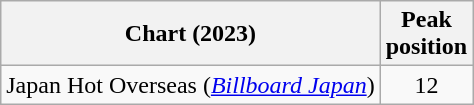<table class="wikitable">
<tr>
<th>Chart (2023)</th>
<th>Peak<br>position</th>
</tr>
<tr>
<td>Japan Hot Overseas (<em><a href='#'>Billboard Japan</a></em>)</td>
<td align="center">12</td>
</tr>
</table>
